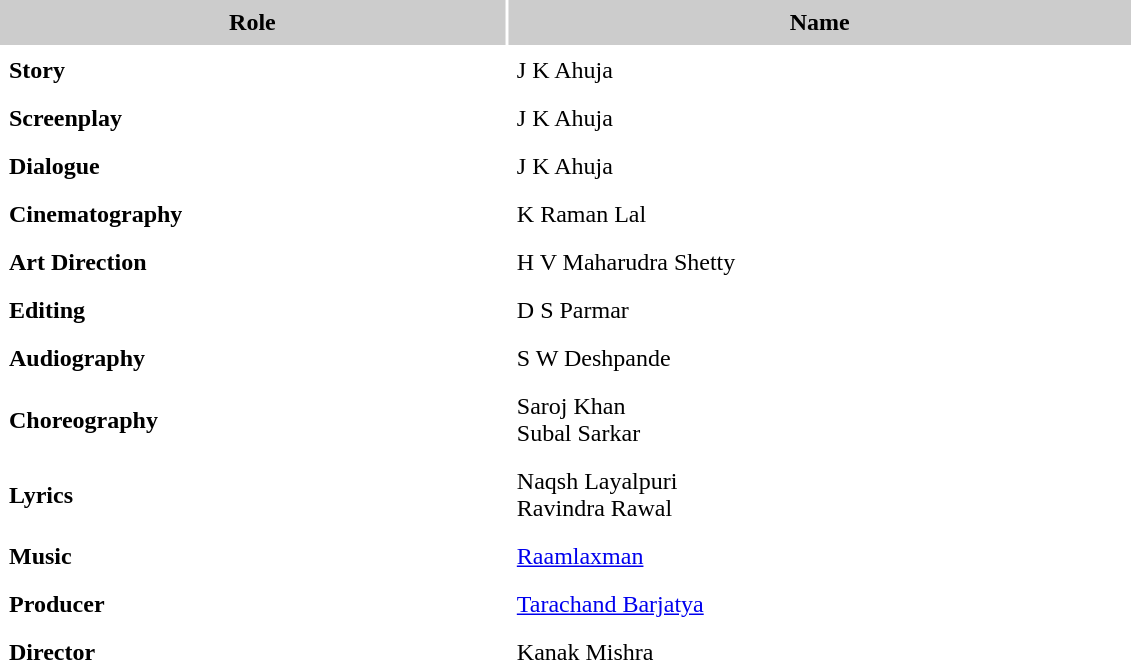<table cellspacing="2" cellpadding="6" border="0" width="60%">
<tr bgcolor="#CCCCCC">
<th>Role</th>
<th>Name</th>
</tr>
<tr>
<td><strong>Story</strong></td>
<td>J K Ahuja</td>
</tr>
<tr>
<td><strong>Screenplay</strong></td>
<td>J K Ahuja</td>
</tr>
<tr>
<td><strong>Dialogue</strong></td>
<td>J K Ahuja</td>
</tr>
<tr>
<td><strong>Cinematography</strong></td>
<td>K Raman Lal</td>
</tr>
<tr>
<td><strong>Art Direction</strong></td>
<td>H V Maharudra Shetty</td>
</tr>
<tr>
<td><strong>Editing</strong></td>
<td>D S Parmar</td>
</tr>
<tr>
<td><strong>Audiography</strong></td>
<td>S W Deshpande</td>
</tr>
<tr>
<td><strong>Choreography</strong></td>
<td>Saroj Khan<br>Subal Sarkar</td>
</tr>
<tr>
<td><strong>Lyrics</strong></td>
<td>Naqsh Layalpuri<br>Ravindra Rawal</td>
</tr>
<tr>
<td><strong>Music</strong></td>
<td><a href='#'>Raamlaxman</a></td>
</tr>
<tr>
<td><strong>Producer</strong></td>
<td><a href='#'>Tarachand Barjatya</a></td>
</tr>
<tr>
<td><strong>Director</strong></td>
<td>Kanak Mishra</td>
</tr>
</table>
